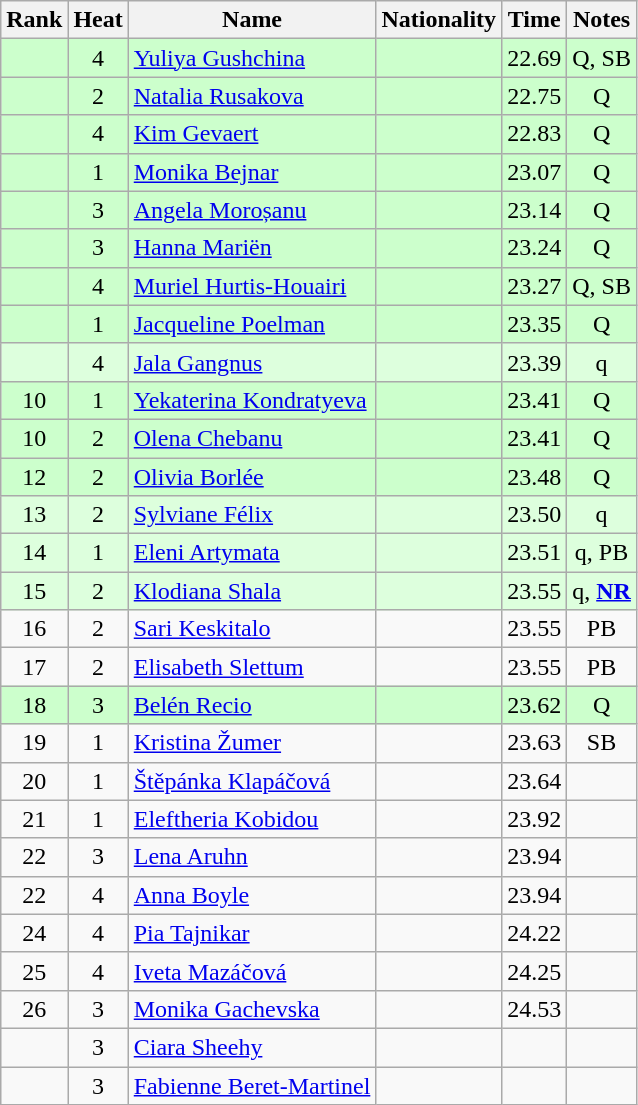<table class="wikitable sortable" style="text-align:center">
<tr>
<th>Rank</th>
<th>Heat</th>
<th>Name</th>
<th>Nationality</th>
<th>Time</th>
<th>Notes</th>
</tr>
<tr bgcolor=ccffcc>
<td></td>
<td>4</td>
<td align=left><a href='#'>Yuliya Gushchina</a></td>
<td align=left></td>
<td>22.69</td>
<td>Q, SB</td>
</tr>
<tr bgcolor=ccffcc>
<td></td>
<td>2</td>
<td align=left><a href='#'>Natalia Rusakova</a></td>
<td align=left></td>
<td>22.75</td>
<td>Q</td>
</tr>
<tr bgcolor=ccffcc>
<td></td>
<td>4</td>
<td align=left><a href='#'>Kim Gevaert</a></td>
<td align=left></td>
<td>22.83</td>
<td>Q</td>
</tr>
<tr bgcolor=ccffcc>
<td></td>
<td>1</td>
<td align=left><a href='#'>Monika Bejnar</a></td>
<td align=left></td>
<td>23.07</td>
<td>Q</td>
</tr>
<tr bgcolor=ccffcc>
<td></td>
<td>3</td>
<td align=left><a href='#'>Angela Moroșanu</a></td>
<td align=left></td>
<td>23.14</td>
<td>Q</td>
</tr>
<tr bgcolor=ccffcc>
<td></td>
<td>3</td>
<td align=left><a href='#'>Hanna Mariën</a></td>
<td align=left></td>
<td>23.24</td>
<td>Q</td>
</tr>
<tr bgcolor=ccffcc>
<td></td>
<td>4</td>
<td align=left><a href='#'>Muriel Hurtis-Houairi</a></td>
<td align=left></td>
<td>23.27</td>
<td>Q, SB</td>
</tr>
<tr bgcolor=ccffcc>
<td></td>
<td>1</td>
<td align=left><a href='#'>Jacqueline Poelman</a></td>
<td align=left></td>
<td>23.35</td>
<td>Q</td>
</tr>
<tr bgcolor=ddffdd>
<td></td>
<td>4</td>
<td align=left><a href='#'>Jala Gangnus</a></td>
<td align=left></td>
<td>23.39</td>
<td>q</td>
</tr>
<tr bgcolor=ccffcc>
<td>10</td>
<td>1</td>
<td align=left><a href='#'>Yekaterina Kondratyeva</a></td>
<td align=left></td>
<td>23.41</td>
<td>Q</td>
</tr>
<tr bgcolor=ccffcc>
<td>10</td>
<td>2</td>
<td align=left><a href='#'>Olena Chebanu</a></td>
<td align=left></td>
<td>23.41</td>
<td>Q</td>
</tr>
<tr bgcolor=ccffcc>
<td>12</td>
<td>2</td>
<td align=left><a href='#'>Olivia Borlée</a></td>
<td align=left></td>
<td>23.48</td>
<td>Q</td>
</tr>
<tr bgcolor=ddffdd>
<td>13</td>
<td>2</td>
<td align=left><a href='#'>Sylviane Félix</a></td>
<td align=left></td>
<td>23.50</td>
<td>q</td>
</tr>
<tr bgcolor=ddffdd>
<td>14</td>
<td>1</td>
<td align=left><a href='#'>Eleni Artymata</a></td>
<td align=left></td>
<td>23.51</td>
<td>q, PB</td>
</tr>
<tr bgcolor=ddffdd>
<td>15</td>
<td>2</td>
<td align=left><a href='#'>Klodiana Shala</a></td>
<td align=left></td>
<td>23.55</td>
<td>q, <strong><a href='#'>NR</a></strong></td>
</tr>
<tr>
<td>16</td>
<td>2</td>
<td align=left><a href='#'>Sari Keskitalo</a></td>
<td align=left></td>
<td>23.55</td>
<td>PB</td>
</tr>
<tr>
<td>17</td>
<td>2</td>
<td align=left><a href='#'>Elisabeth Slettum</a></td>
<td align=left></td>
<td>23.55</td>
<td>PB</td>
</tr>
<tr bgcolor=ccffcc>
<td>18</td>
<td>3</td>
<td align=left><a href='#'>Belén Recio</a></td>
<td align=left></td>
<td>23.62</td>
<td>Q</td>
</tr>
<tr>
<td>19</td>
<td>1</td>
<td align=left><a href='#'>Kristina Žumer</a></td>
<td align=left></td>
<td>23.63</td>
<td>SB</td>
</tr>
<tr>
<td>20</td>
<td>1</td>
<td align=left><a href='#'>Štěpánka Klapáčová</a></td>
<td align=left></td>
<td>23.64</td>
<td></td>
</tr>
<tr>
<td>21</td>
<td>1</td>
<td align=left><a href='#'>Eleftheria Kobidou</a></td>
<td align=left></td>
<td>23.92</td>
<td></td>
</tr>
<tr>
<td>22</td>
<td>3</td>
<td align=left><a href='#'>Lena Aruhn</a></td>
<td align=left></td>
<td>23.94</td>
<td></td>
</tr>
<tr>
<td>22</td>
<td>4</td>
<td align=left><a href='#'>Anna Boyle</a></td>
<td align=left></td>
<td>23.94</td>
<td></td>
</tr>
<tr>
<td>24</td>
<td>4</td>
<td align=left><a href='#'>Pia Tajnikar</a></td>
<td align=left></td>
<td>24.22</td>
<td></td>
</tr>
<tr>
<td>25</td>
<td>4</td>
<td align=left><a href='#'>Iveta Mazáčová</a></td>
<td align=left></td>
<td>24.25</td>
<td></td>
</tr>
<tr>
<td>26</td>
<td>3</td>
<td align=left><a href='#'>Monika Gachevska</a></td>
<td align=left></td>
<td>24.53</td>
<td></td>
</tr>
<tr>
<td></td>
<td>3</td>
<td align=left><a href='#'>Ciara Sheehy</a></td>
<td align=left></td>
<td></td>
<td></td>
</tr>
<tr>
<td></td>
<td>3</td>
<td align=left><a href='#'>Fabienne Beret-Martinel</a></td>
<td align=left></td>
<td></td>
<td></td>
</tr>
</table>
